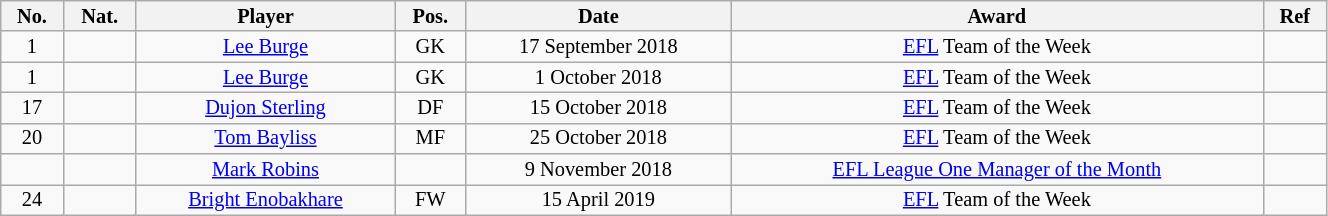<table class="wikitable sortable alternance" style="font-size:85%; text-align:center; line-height:14px; width:70%;">
<tr>
<th>No.</th>
<th>Nat.</th>
<th>Player</th>
<th>Pos.</th>
<th>Date</th>
<th>Award</th>
<th>Ref</th>
</tr>
<tr>
<td>1</td>
<td></td>
<td><a href='#'>Lee Burge</a></td>
<td>GK</td>
<td>17 September 2018</td>
<td><a href='#'>EFL</a> Team of the Week</td>
<td></td>
</tr>
<tr>
<td>1</td>
<td></td>
<td><a href='#'>Lee Burge</a></td>
<td>GK</td>
<td>1 October 2018</td>
<td><a href='#'>EFL</a> Team of the Week</td>
<td></td>
</tr>
<tr>
<td>17</td>
<td></td>
<td><a href='#'>Dujon Sterling</a></td>
<td>DF</td>
<td>15 October 2018</td>
<td><a href='#'>EFL</a> Team of the Week</td>
<td></td>
</tr>
<tr>
<td>20</td>
<td></td>
<td><a href='#'>Tom Bayliss</a></td>
<td>MF</td>
<td>25 October 2018</td>
<td><a href='#'>EFL</a> Team of the Week</td>
<td></td>
</tr>
<tr>
<td></td>
<td></td>
<td><a href='#'>Mark Robins</a></td>
<td></td>
<td>9 November 2018</td>
<td><a href='#'>EFL League One Manager of the Month</a></td>
<td></td>
</tr>
<tr>
<td>24</td>
<td></td>
<td><a href='#'>Bright Enobakhare</a></td>
<td>FW</td>
<td>15 April 2019</td>
<td><a href='#'>EFL</a> Team of the Week</td>
<td></td>
</tr>
</table>
